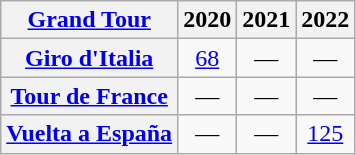<table class="wikitable plainrowheaders">
<tr>
<th scope="col"><a href='#'>Grand Tour</a></th>
<th scope="col">2020</th>
<th scope="col">2021</th>
<th scope="col">2022</th>
</tr>
<tr style="text-align:center;">
<th scope="row"> <a href='#'>Giro d'Italia</a></th>
<td><a href='#'>68</a></td>
<td>—</td>
<td>—</td>
</tr>
<tr style="text-align:center;">
<th scope="row"> <a href='#'>Tour de France</a></th>
<td>—</td>
<td>—</td>
<td>—</td>
</tr>
<tr style="text-align:center;">
<th scope="row"> <a href='#'>Vuelta a España</a></th>
<td>—</td>
<td>—</td>
<td><a href='#'>125</a></td>
</tr>
</table>
